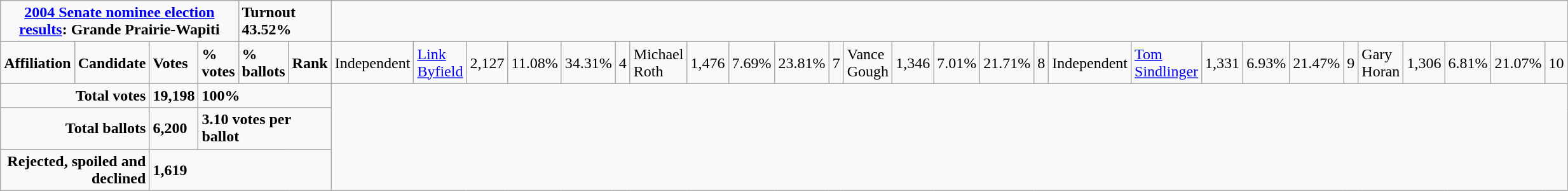<table class="wikitable">
<tr>
<td colspan="5" align=center><strong><a href='#'>2004 Senate nominee election results</a>: Grande Prairie-Wapiti</strong></td>
<td colspan="2"><strong>Turnout 43.52%</strong></td>
</tr>
<tr>
<td colspan="2"><strong>Affiliation</strong></td>
<td><strong>Candidate</strong></td>
<td><strong>Votes</strong></td>
<td><strong>% votes</strong></td>
<td><strong>% ballots</strong></td>
<td><strong>Rank</strong><br>


</td>
<td>Independent</td>
<td><a href='#'>Link Byfield</a></td>
<td>2,127</td>
<td>11.08%</td>
<td>34.31%</td>
<td>4<br>

</td>
<td>Michael Roth</td>
<td>1,476</td>
<td>7.69%</td>
<td>23.81%</td>
<td>7<br></td>
<td>Vance Gough</td>
<td>1,346</td>
<td>7.01%</td>
<td>21.71%</td>
<td>8<br></td>
<td>Independent</td>
<td><a href='#'>Tom Sindlinger</a></td>
<td>1,331</td>
<td>6.93%</td>
<td>21.47%</td>
<td>9<br></td>
<td>Gary Horan</td>
<td>1,306</td>
<td>6.81%</td>
<td>21.07%</td>
<td>10</td>
</tr>
<tr>
<td colspan="3" align="right"><strong>Total votes</strong></td>
<td><strong>19,198</strong></td>
<td colspan="3"><strong>100%</strong></td>
</tr>
<tr>
<td colspan="3" align="right"><strong>Total ballots</strong></td>
<td><strong>6,200</strong></td>
<td colspan="3"><strong>3.10 votes per ballot</strong></td>
</tr>
<tr>
<td colspan="3" align="right"><strong>Rejected, spoiled and declined</strong></td>
<td colspan="4"><strong>1,619</strong></td>
</tr>
</table>
